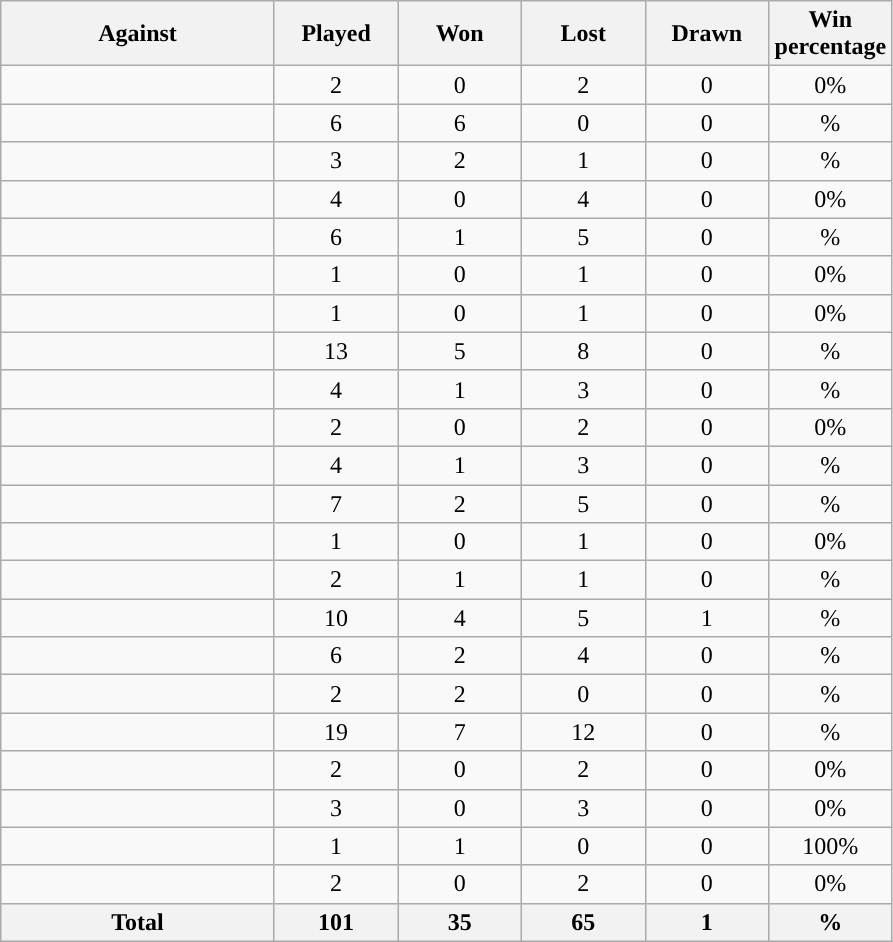<table class="wikitable sortable" style="border:1px solid #CCCCCC">
<tr>
<th align="left" width="175" bgcolor="#CCCCCC">Against</th>
<th align="center" width="75" bgcolor="#CCCCCC">Played</th>
<th align="center" width="75" bgcolor="#CCCCCC">Won</th>
<th align="center" width="75" bgcolor="#CCCCCC">Lost</th>
<th align="center" width="75" bgcolor="#CCCCCC">Drawn</th>
<th align="center" width="75" bgcolor="#CCCCCC">Win percentage</th>
</tr>
<tr style="text-align:center">
<td align="left"></td>
<td>2</td>
<td>0</td>
<td>2</td>
<td>0</td>
<td>0%</td>
</tr>
<tr style="text-align:center">
<td align="left"></td>
<td>6</td>
<td>6</td>
<td>0</td>
<td>0</td>
<td>%</td>
</tr>
<tr style="text-align:center">
<td align="left"></td>
<td>3</td>
<td>2</td>
<td>1</td>
<td>0</td>
<td>%</td>
</tr>
<tr style="text-align:center">
<td align="left"></td>
<td>4</td>
<td>0</td>
<td>4</td>
<td>0</td>
<td>0%</td>
</tr>
<tr style="text-align:center">
<td align="left"></td>
<td>6</td>
<td>1</td>
<td>5</td>
<td>0</td>
<td>%</td>
</tr>
<tr style="text-align:center">
<td align="left"></td>
<td>1</td>
<td>0</td>
<td>1</td>
<td>0</td>
<td>0%</td>
</tr>
<tr style="text-align:center">
<td align="left"></td>
<td>1</td>
<td>0</td>
<td>1</td>
<td>0</td>
<td>0%</td>
</tr>
<tr style="text-align:center">
<td align="left"></td>
<td>13</td>
<td>5</td>
<td>8</td>
<td>0</td>
<td>%</td>
</tr>
<tr style="text-align:center">
<td align="left"></td>
<td>4</td>
<td>1</td>
<td>3</td>
<td>0</td>
<td>%</td>
</tr>
<tr style="text-align:center">
<td align="left"></td>
<td>2</td>
<td>0</td>
<td>2</td>
<td>0</td>
<td>0%</td>
</tr>
<tr style="text-align:center">
<td align="left"></td>
<td>4</td>
<td>1</td>
<td>3</td>
<td>0</td>
<td>%</td>
</tr>
<tr style="text-align:center">
<td align="left"></td>
<td>7</td>
<td>2</td>
<td>5</td>
<td>0</td>
<td>%</td>
</tr>
<tr style="text-align:center">
<td align="left"></td>
<td>1</td>
<td>0</td>
<td>1</td>
<td>0</td>
<td>0%</td>
</tr>
<tr style="text-align:center">
<td align="left"></td>
<td>2</td>
<td>1</td>
<td>1</td>
<td>0</td>
<td>%</td>
</tr>
<tr style="text-align:center">
<td align="left"></td>
<td>10</td>
<td>4</td>
<td>5</td>
<td>1</td>
<td>%</td>
</tr>
<tr style="text-align:center">
<td align="left"></td>
<td>6</td>
<td>2</td>
<td>4</td>
<td>0</td>
<td>%</td>
</tr>
<tr style="text-align:center">
<td align="left"></td>
<td>2</td>
<td>2</td>
<td>0</td>
<td>0</td>
<td>%</td>
</tr>
<tr style="text-align:center">
<td align="left"></td>
<td>19</td>
<td>7</td>
<td>12</td>
<td>0</td>
<td>%</td>
</tr>
<tr style="text-align:center">
<td align="left"></td>
<td>2</td>
<td>0</td>
<td>2</td>
<td>0</td>
<td>0%</td>
</tr>
<tr style="text-align:center">
<td align="left"></td>
<td>3</td>
<td>0</td>
<td>3</td>
<td>0</td>
<td>0%</td>
</tr>
<tr style="text-align:center">
<td align="left"></td>
<td>1</td>
<td>1</td>
<td>0</td>
<td>0</td>
<td>100%</td>
</tr>
<tr style="text-align:center">
<td align="left"></td>
<td>2</td>
<td>0</td>
<td>2</td>
<td>0</td>
<td>0%</td>
</tr>
<tr style="text-align:center;">
<th>Total</th>
<th><strong>101</strong></th>
<th><strong>35</strong></th>
<th><strong>65</strong></th>
<th><strong>1</strong></th>
<th><strong>%</strong></th>
</tr>
</table>
